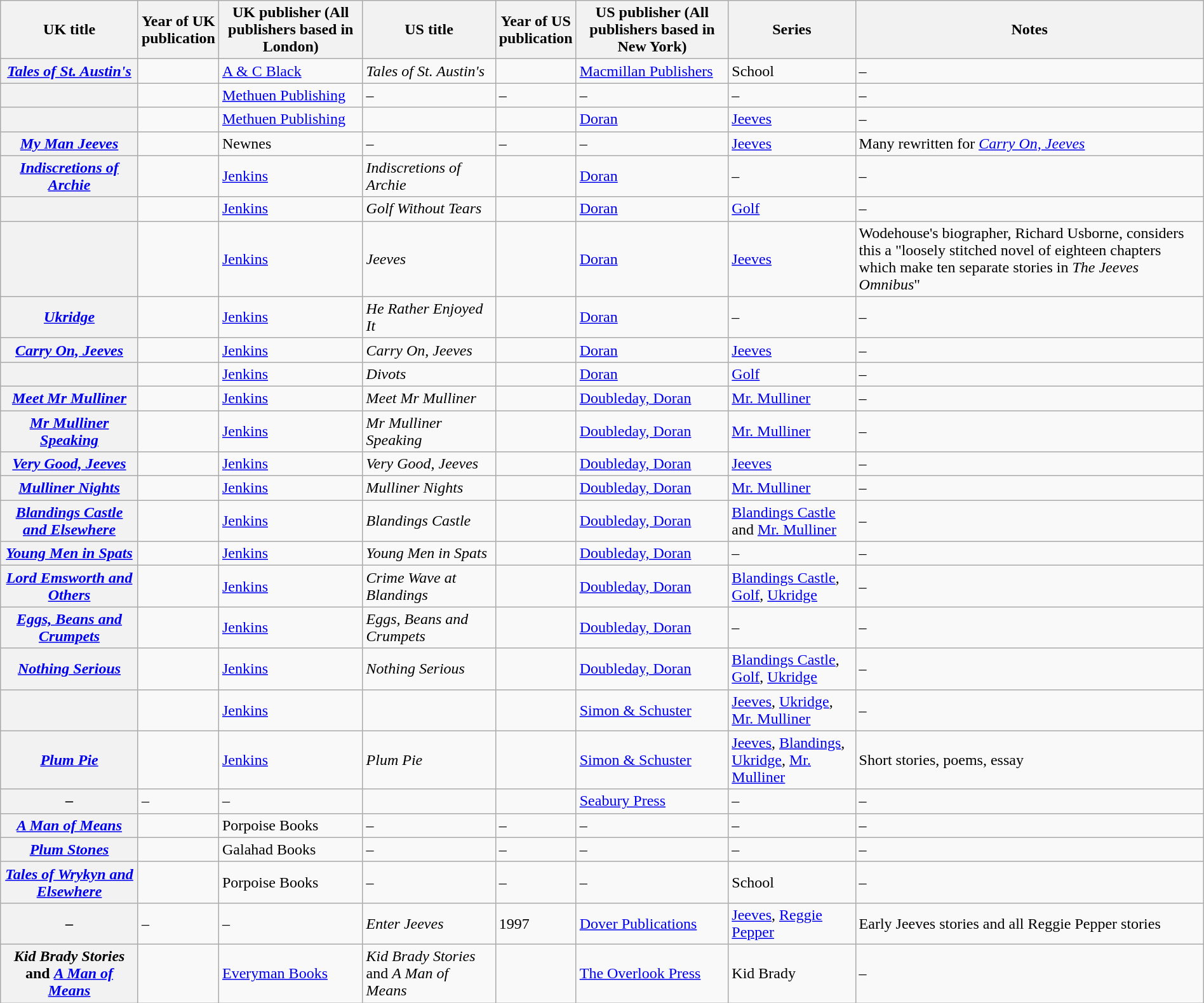<table class="wikitable plainrowheaders sortable" style="margin-right: 0;">
<tr>
<th scope="col">UK title</th>
<th scope="col">Year of UK<br>publication</th>
<th scope="col">UK publisher (All publishers based in London)</th>
<th scope="col">US title</th>
<th scope="col">Year of US<br>publication</th>
<th scope="col">US publisher (All publishers based in New York)</th>
<th scope="col">Series</th>
<th scope="col" class="unsortable">Notes</th>
</tr>
<tr>
<th scope="row"><em><a href='#'>Tales of St. Austin's</a></em></th>
<td></td>
<td><a href='#'>A & C Black</a></td>
<td><em>Tales of St. Austin's</em></td>
<td></td>
<td><a href='#'>Macmillan Publishers</a></td>
<td>School</td>
<td>–</td>
</tr>
<tr>
<th scope="row"></th>
<td></td>
<td><a href='#'>Methuen Publishing</a></td>
<td>–</td>
<td>–</td>
<td>–</td>
<td>–</td>
<td>–</td>
</tr>
<tr>
<th scope="row"></th>
<td></td>
<td><a href='#'>Methuen Publishing</a></td>
<td></td>
<td></td>
<td><a href='#'>Doran</a></td>
<td><a href='#'>Jeeves</a></td>
<td>–</td>
</tr>
<tr>
<th scope="row"><em><a href='#'>My Man Jeeves</a></em></th>
<td></td>
<td>Newnes</td>
<td>–</td>
<td>–</td>
<td>–</td>
<td><a href='#'>Jeeves</a></td>
<td>Many rewritten for <em><a href='#'>Carry On, Jeeves</a></em></td>
</tr>
<tr>
<th scope="row"><em><a href='#'>Indiscretions of Archie</a></em></th>
<td></td>
<td><a href='#'>Jenkins</a></td>
<td><em>Indiscretions of Archie</em></td>
<td></td>
<td><a href='#'>Doran</a></td>
<td>–</td>
<td>–</td>
</tr>
<tr>
<th scope="row"></th>
<td></td>
<td><a href='#'>Jenkins</a></td>
<td><em>Golf Without Tears</em></td>
<td></td>
<td><a href='#'>Doran</a></td>
<td><a href='#'>Golf</a></td>
<td>–</td>
</tr>
<tr>
<th scope="row"></th>
<td></td>
<td><a href='#'>Jenkins</a></td>
<td><em>Jeeves</em></td>
<td></td>
<td><a href='#'>Doran</a></td>
<td><a href='#'>Jeeves</a></td>
<td>Wodehouse's biographer, Richard Usborne, considers this a "loosely stitched novel of eighteen chapters which make ten separate stories in <em>The Jeeves Omnibus</em>"</td>
</tr>
<tr>
<th scope="row"><em><a href='#'>Ukridge</a></em></th>
<td></td>
<td><a href='#'>Jenkins</a></td>
<td><em>He Rather Enjoyed It</em></td>
<td></td>
<td><a href='#'>Doran</a></td>
<td>–</td>
<td>–</td>
</tr>
<tr>
<th scope="row"><em><a href='#'>Carry On, Jeeves</a></em></th>
<td></td>
<td><a href='#'>Jenkins</a></td>
<td><em>Carry On, Jeeves</em></td>
<td></td>
<td><a href='#'>Doran</a></td>
<td><a href='#'>Jeeves</a></td>
<td>–</td>
</tr>
<tr>
<th scope="row"></th>
<td></td>
<td><a href='#'>Jenkins</a></td>
<td><em>Divots</em></td>
<td></td>
<td><a href='#'>Doran</a></td>
<td><a href='#'>Golf</a></td>
<td>–</td>
</tr>
<tr>
<th scope="row"><em><a href='#'>Meet Mr Mulliner</a></em></th>
<td></td>
<td><a href='#'>Jenkins</a></td>
<td><em>Meet Mr Mulliner</em></td>
<td></td>
<td><a href='#'>Doubleday, Doran</a></td>
<td><a href='#'>Mr. Mulliner</a></td>
<td>–</td>
</tr>
<tr>
<th scope="row"><em><a href='#'>Mr Mulliner Speaking</a></em></th>
<td></td>
<td><a href='#'>Jenkins</a></td>
<td><em>Mr Mulliner Speaking</em></td>
<td></td>
<td><a href='#'>Doubleday, Doran</a></td>
<td><a href='#'>Mr. Mulliner</a></td>
<td>–</td>
</tr>
<tr>
<th scope="row"><em><a href='#'>Very Good, Jeeves</a></em></th>
<td></td>
<td><a href='#'>Jenkins</a></td>
<td><em>Very Good, Jeeves</em></td>
<td></td>
<td><a href='#'>Doubleday, Doran</a></td>
<td><a href='#'>Jeeves</a></td>
<td>–</td>
</tr>
<tr>
<th scope="row"><em><a href='#'>Mulliner Nights</a></em></th>
<td></td>
<td><a href='#'>Jenkins</a></td>
<td><em>Mulliner Nights</em></td>
<td></td>
<td><a href='#'>Doubleday, Doran</a></td>
<td><a href='#'>Mr. Mulliner</a></td>
<td>–</td>
</tr>
<tr>
<th scope="row"><em><a href='#'>Blandings Castle and Elsewhere</a></em></th>
<td></td>
<td><a href='#'>Jenkins</a></td>
<td><em>Blandings Castle</em></td>
<td></td>
<td><a href='#'>Doubleday, Doran</a></td>
<td><a href='#'>Blandings Castle</a> and <a href='#'>Mr. Mulliner</a></td>
<td>–</td>
</tr>
<tr>
<th scope="row"><em><a href='#'>Young Men in Spats</a></em></th>
<td></td>
<td><a href='#'>Jenkins</a></td>
<td><em>Young Men in Spats</em></td>
<td></td>
<td><a href='#'>Doubleday, Doran</a></td>
<td>–</td>
<td>–</td>
</tr>
<tr>
<th scope="row"><em><a href='#'>Lord Emsworth and Others</a></em></th>
<td></td>
<td><a href='#'>Jenkins</a></td>
<td><em>Crime Wave at Blandings</em></td>
<td></td>
<td><a href='#'>Doubleday, Doran</a></td>
<td><a href='#'>Blandings Castle</a>, <a href='#'>Golf</a>, <a href='#'>Ukridge</a></td>
<td>–</td>
</tr>
<tr>
<th scope="row"><em><a href='#'>Eggs, Beans and Crumpets</a></em></th>
<td></td>
<td><a href='#'>Jenkins</a></td>
<td><em>Eggs, Beans and Crumpets</em></td>
<td></td>
<td><a href='#'>Doubleday, Doran</a></td>
<td>–</td>
<td>–</td>
</tr>
<tr>
<th scope="row"><em><a href='#'>Nothing Serious</a></em></th>
<td></td>
<td><a href='#'>Jenkins</a></td>
<td><em>Nothing Serious</em></td>
<td></td>
<td><a href='#'>Doubleday, Doran</a></td>
<td><a href='#'>Blandings Castle</a>, <a href='#'>Golf</a>, <a href='#'>Ukridge</a></td>
<td>–</td>
</tr>
<tr>
<th scope="row"></th>
<td></td>
<td><a href='#'>Jenkins</a></td>
<td></td>
<td></td>
<td><a href='#'>Simon & Schuster</a></td>
<td><a href='#'>Jeeves</a>, <a href='#'>Ukridge</a>, <a href='#'>Mr. Mulliner</a></td>
<td>–</td>
</tr>
<tr>
<th scope="row"><em><a href='#'>Plum Pie</a></em></th>
<td></td>
<td><a href='#'>Jenkins</a></td>
<td><em>Plum Pie</em></td>
<td></td>
<td><a href='#'>Simon & Schuster</a></td>
<td><a href='#'>Jeeves</a>, <a href='#'>Blandings</a>, <a href='#'>Ukridge</a>, <a href='#'>Mr. Mulliner</a></td>
<td>Short stories, poems, essay</td>
</tr>
<tr>
<th scope="row">–</th>
<td>–</td>
<td>–</td>
<td></td>
<td></td>
<td><a href='#'>Seabury Press</a></td>
<td>–</td>
<td>–</td>
</tr>
<tr>
<th scope="row"><em><a href='#'>A Man of Means</a></em></th>
<td></td>
<td>Porpoise Books</td>
<td>–</td>
<td>–</td>
<td>–</td>
<td>–</td>
<td>–</td>
</tr>
<tr>
<th scope="row"><em><a href='#'>Plum Stones</a></em></th>
<td></td>
<td>Galahad Books</td>
<td>–</td>
<td>–</td>
<td>–</td>
<td>–</td>
<td>–</td>
</tr>
<tr>
<th scope="row"><em><a href='#'>Tales of Wrykyn and Elsewhere</a></em></th>
<td></td>
<td>Porpoise Books</td>
<td>–</td>
<td>–</td>
<td>–</td>
<td>School</td>
<td>–</td>
</tr>
<tr>
<th scope="row">–</th>
<td>–</td>
<td>–</td>
<td><em>Enter Jeeves</em></td>
<td>1997</td>
<td><a href='#'>Dover Publications</a></td>
<td><a href='#'>Jeeves</a>, <a href='#'>Reggie Pepper</a></td>
<td>Early Jeeves stories and all Reggie Pepper stories</td>
</tr>
<tr>
<th scope="row"><em>Kid Brady Stories</em> and <em><a href='#'>A Man of Means</a></em></th>
<td></td>
<td><a href='#'>Everyman Books</a></td>
<td><em>Kid Brady Stories</em> and <em>A Man of Means</em></td>
<td></td>
<td><a href='#'>The Overlook Press</a></td>
<td>Kid Brady</td>
<td>–</td>
</tr>
</table>
